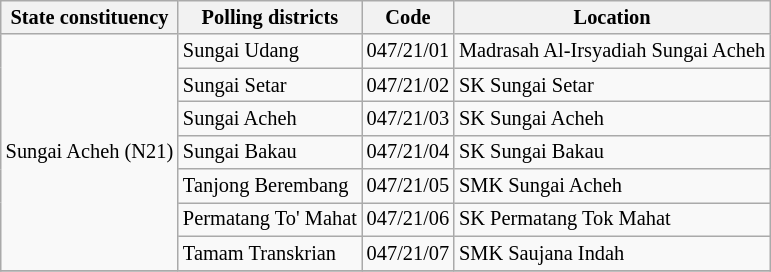<table class="wikitable sortable mw-collapsible" style="white-space:nowrap;font-size:85%">
<tr>
<th>State constituency</th>
<th>Polling districts</th>
<th>Code</th>
<th>Location</th>
</tr>
<tr>
<td rowspan="7">Sungai Acheh (N21)</td>
<td>Sungai Udang</td>
<td>047/21/01</td>
<td>Madrasah Al-Irsyadiah Sungai Acheh</td>
</tr>
<tr>
<td>Sungai Setar</td>
<td>047/21/02</td>
<td>SK Sungai Setar</td>
</tr>
<tr>
<td>Sungai Acheh</td>
<td>047/21/03</td>
<td>SK Sungai Acheh</td>
</tr>
<tr>
<td>Sungai Bakau</td>
<td>047/21/04</td>
<td>SK Sungai Bakau</td>
</tr>
<tr>
<td>Tanjong Berembang</td>
<td>047/21/05</td>
<td>SMK Sungai Acheh</td>
</tr>
<tr>
<td>Permatang To' Mahat</td>
<td>047/21/06</td>
<td>SK Permatang Tok Mahat</td>
</tr>
<tr>
<td>Tamam Transkrian</td>
<td>047/21/07</td>
<td>SMK Saujana Indah</td>
</tr>
<tr>
</tr>
</table>
